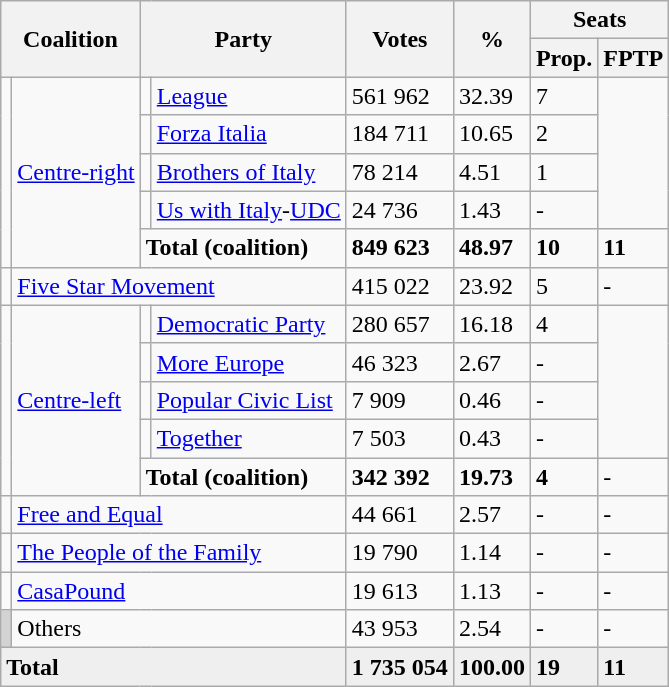<table class="wikitable">
<tr>
<th colspan="2" rowspan="2">Coalition</th>
<th colspan="2" rowspan="2">Party</th>
<th rowspan="2">Votes</th>
<th rowspan="2">%</th>
<th colspan="2">Seats</th>
</tr>
<tr>
<th>Prop.</th>
<th>FPTP</th>
</tr>
<tr>
<td rowspan="5" bgcolor=></td>
<td rowspan="5"><a href='#'>Centre-right</a></td>
<td bgcolor=></td>
<td><a href='#'>League</a></td>
<td>561 962</td>
<td>32.39</td>
<td>7</td>
<td rowspan="4"></td>
</tr>
<tr>
<td bgcolor=></td>
<td><a href='#'>Forza Italia</a></td>
<td>184 711</td>
<td>10.65</td>
<td>2</td>
</tr>
<tr>
<td bgcolor=></td>
<td><a href='#'>Brothers of Italy</a></td>
<td>78 214</td>
<td>4.51</td>
<td>1</td>
</tr>
<tr>
<td bgcolor=></td>
<td><a href='#'>Us with Italy</a>-<a href='#'>UDC</a></td>
<td>24 736</td>
<td>1.43</td>
<td>-</td>
</tr>
<tr>
<td colspan="2"><strong>Total (coalition)</strong></td>
<td><strong>849 623</strong></td>
<td><strong>48.97</strong></td>
<td><strong>10</strong></td>
<td><strong>11</strong></td>
</tr>
<tr>
<td bgcolor=></td>
<td colspan="3"><a href='#'>Five Star Movement</a></td>
<td>415 022</td>
<td>23.92</td>
<td>5</td>
<td>-</td>
</tr>
<tr>
<td rowspan="5" bgcolor=></td>
<td rowspan="5"><a href='#'>Centre-left</a></td>
<td bgcolor=></td>
<td><a href='#'>Democratic Party</a></td>
<td>280 657</td>
<td>16.18</td>
<td>4</td>
<td rowspan="4"></td>
</tr>
<tr>
<td bgcolor=></td>
<td><a href='#'>More Europe</a></td>
<td>46 323</td>
<td>2.67</td>
<td>-</td>
</tr>
<tr>
<td bgcolor=></td>
<td><a href='#'>Popular Civic List</a></td>
<td>7 909</td>
<td>0.46</td>
<td>-</td>
</tr>
<tr>
<td bgcolor=></td>
<td><a href='#'>Together</a></td>
<td>7 503</td>
<td>0.43</td>
<td>-</td>
</tr>
<tr>
<td colspan="2"><strong>Total (coalition)</strong></td>
<td><strong>342 392</strong></td>
<td><strong>19.73</strong></td>
<td><strong>4</strong></td>
<td>-</td>
</tr>
<tr>
<td bgcolor=></td>
<td colspan="3"><a href='#'>Free and Equal</a></td>
<td>44 661</td>
<td>2.57</td>
<td>-</td>
<td>-</td>
</tr>
<tr>
<td bgcolor=></td>
<td colspan="3"><a href='#'>The People of the Family</a></td>
<td>19 790</td>
<td>1.14</td>
<td>-</td>
<td>-</td>
</tr>
<tr>
<td bgcolor=></td>
<td colspan="3"><a href='#'>CasaPound</a></td>
<td>19 613</td>
<td>1.13</td>
<td>-</td>
<td>-</td>
</tr>
<tr>
<td bgcolor=lightgrey></td>
<td colspan="3">Others</td>
<td>43 953</td>
<td>2.54</td>
<td>-</td>
<td>-</td>
</tr>
<tr bgcolor=#EFEFEF>
<td colspan="4"><strong>Total</strong></td>
<td><strong>1 735 054</strong></td>
<td><strong>100.00</strong></td>
<td><strong>19</strong></td>
<td><strong>11</strong></td>
</tr>
</table>
